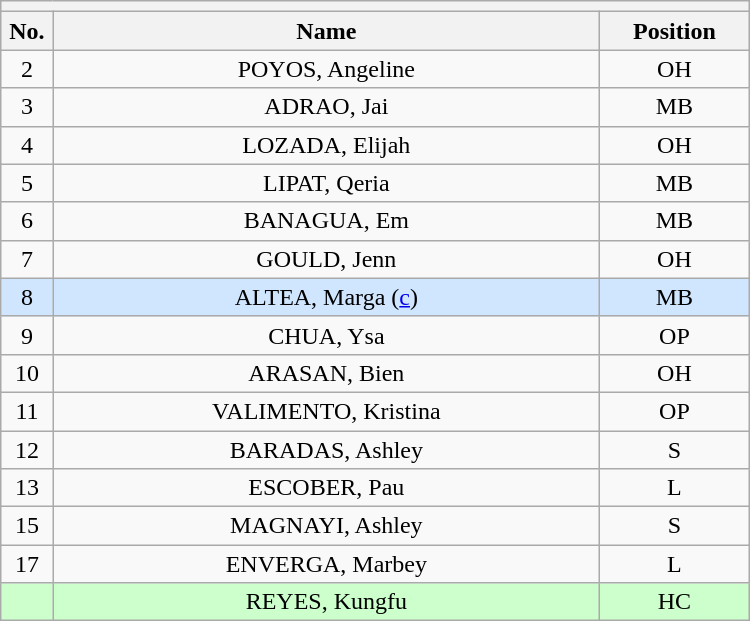<table class="wikitable mw-collapsible mw-collapsed" style="text-align:center; width:500px; border:none">
<tr>
<th style="text-align:center" colspan="3"></th>
</tr>
<tr>
<th style="width:7%">No.</th>
<th>Name</th>
<th style="width:20%">Position</th>
</tr>
<tr>
<td>2</td>
<td>POYOS, Angeline</td>
<td>OH</td>
</tr>
<tr>
<td>3</td>
<td>ADRAO, Jai</td>
<td>MB</td>
</tr>
<tr>
<td>4</td>
<td>LOZADA, Elijah</td>
<td>OH</td>
</tr>
<tr>
<td>5</td>
<td>LIPAT, Qeria</td>
<td>MB</td>
</tr>
<tr>
<td>6</td>
<td>BANAGUA, Em</td>
<td>MB</td>
</tr>
<tr>
<td>7</td>
<td>GOULD, Jenn</td>
<td>OH</td>
</tr>
<tr bgcolor=#D0E6FF>
<td>8</td>
<td>ALTEA, Marga (<a href='#'>c</a>)</td>
<td>MB</td>
</tr>
<tr>
<td>9</td>
<td>CHUA, Ysa</td>
<td>OP</td>
</tr>
<tr>
<td>10</td>
<td>ARASAN, Bien</td>
<td>OH</td>
</tr>
<tr>
<td>11</td>
<td>VALIMENTO, Kristina</td>
<td>OP</td>
</tr>
<tr>
<td>12</td>
<td>BARADAS, Ashley</td>
<td>S</td>
</tr>
<tr>
<td>13</td>
<td>ESCOBER, Pau</td>
<td>L</td>
</tr>
<tr>
<td>15</td>
<td>MAGNAYI, Ashley</td>
<td>S</td>
</tr>
<tr>
<td>17</td>
<td>ENVERGA, Marbey</td>
<td>L</td>
</tr>
<tr bgcolor=#CCFFCC>
<td></td>
<td>REYES, Kungfu</td>
<td>HC</td>
</tr>
</table>
